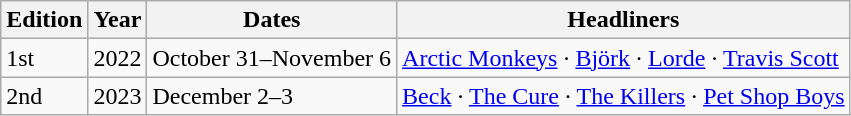<table class="wikitable">
<tr>
<th>Edition</th>
<th>Year</th>
<th>Dates</th>
<th>Headliners</th>
</tr>
<tr>
<td>1st</td>
<td>2022</td>
<td>October 31–November 6</td>
<td><a href='#'>Arctic Monkeys</a> · <a href='#'>Björk</a> · <a href='#'>Lorde</a> · <a href='#'>Travis Scott</a></td>
</tr>
<tr>
<td>2nd</td>
<td>2023</td>
<td>December 2–3</td>
<td><a href='#'>Beck</a> · <a href='#'>The Cure</a> · <a href='#'>The Killers</a> · <a href='#'>Pet Shop Boys</a></td>
</tr>
</table>
